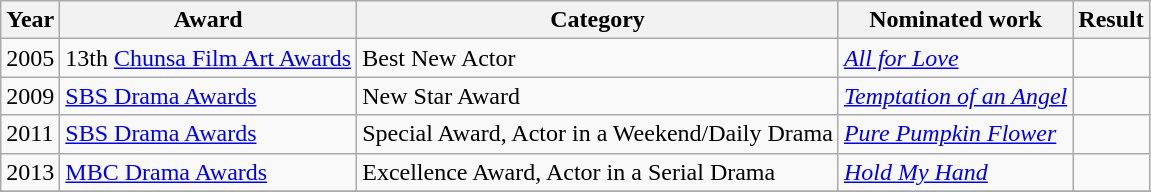<table class="wikitable">
<tr>
<th>Year</th>
<th>Award</th>
<th>Category</th>
<th>Nominated work</th>
<th>Result</th>
</tr>
<tr>
<td>2005</td>
<td>13th <a href='#'>Chunsa Film Art Awards</a></td>
<td>Best New Actor</td>
<td><em><a href='#'>All for Love</a></em></td>
<td></td>
</tr>
<tr>
<td>2009</td>
<td><a href='#'>SBS Drama Awards</a></td>
<td>New Star Award</td>
<td><em><a href='#'>Temptation of an Angel</a></em></td>
<td></td>
</tr>
<tr>
<td>2011</td>
<td><a href='#'>SBS Drama Awards</a></td>
<td>Special Award, Actor in a Weekend/Daily Drama</td>
<td><em><a href='#'>Pure Pumpkin Flower</a></em></td>
<td></td>
</tr>
<tr>
<td>2013</td>
<td><a href='#'>MBC Drama Awards</a></td>
<td>Excellence Award, Actor in a Serial Drama</td>
<td><em><a href='#'>Hold My Hand</a></em></td>
<td></td>
</tr>
<tr>
</tr>
</table>
